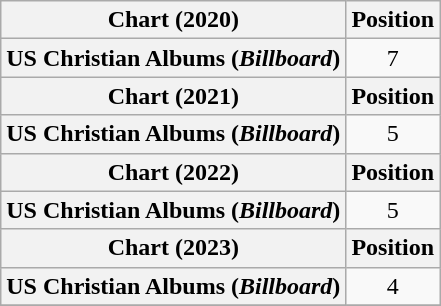<table class="wikitable plainrowheaders" style="text-align:center">
<tr>
<th scope="col">Chart (2020)</th>
<th scope="col">Position</th>
</tr>
<tr>
<th scope="row">US Christian Albums (<em>Billboard</em>)</th>
<td>7</td>
</tr>
<tr>
<th scope="col">Chart (2021)</th>
<th scope="col">Position</th>
</tr>
<tr>
<th scope="row">US Christian Albums (<em>Billboard</em>)</th>
<td>5</td>
</tr>
<tr>
<th scope="col">Chart (2022)</th>
<th scope="col">Position</th>
</tr>
<tr>
<th scope="row">US Christian Albums (<em>Billboard</em>)</th>
<td>5</td>
</tr>
<tr>
<th scope="col">Chart (2023)</th>
<th scope="col">Position</th>
</tr>
<tr>
<th scope="row">US Christian Albums (<em>Billboard</em>)</th>
<td>4</td>
</tr>
<tr>
</tr>
</table>
